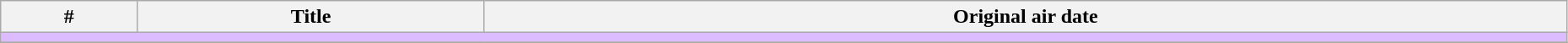<table class="wikitable" width="98%">
<tr>
<th>#</th>
<th>Title</th>
<th>Original air date</th>
</tr>
<tr>
<td colspan="150" bgcolor="#DCBCFF"></td>
</tr>
<tr>
</tr>
</table>
